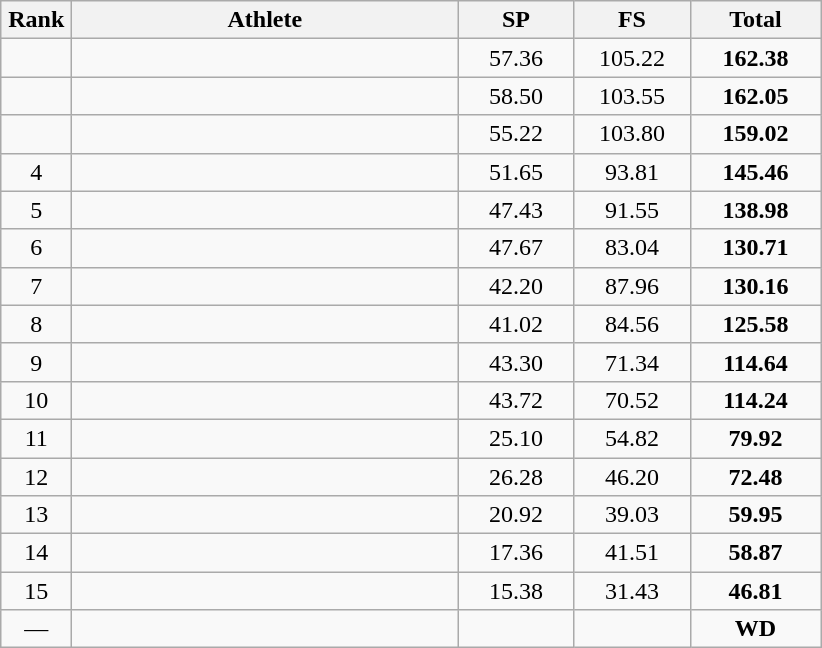<table class=wikitable style="text-align:center">
<tr>
<th width=40>Rank</th>
<th width=250>Athlete</th>
<th width=70>SP</th>
<th width=70>FS</th>
<th width=80>Total</th>
</tr>
<tr>
<td></td>
<td align=left></td>
<td>57.36</td>
<td>105.22</td>
<td><strong>162.38</strong></td>
</tr>
<tr>
<td></td>
<td align=left></td>
<td>58.50</td>
<td>103.55</td>
<td><strong>162.05</strong></td>
</tr>
<tr>
<td></td>
<td align=left></td>
<td>55.22</td>
<td>103.80</td>
<td><strong>159.02</strong></td>
</tr>
<tr>
<td>4</td>
<td align=left></td>
<td>51.65</td>
<td>93.81</td>
<td><strong>145.46</strong></td>
</tr>
<tr>
<td>5</td>
<td align=left></td>
<td>47.43</td>
<td>91.55</td>
<td><strong>138.98</strong></td>
</tr>
<tr>
<td>6</td>
<td align=left></td>
<td>47.67</td>
<td>83.04</td>
<td><strong>130.71</strong></td>
</tr>
<tr>
<td>7</td>
<td align=left></td>
<td>42.20</td>
<td>87.96</td>
<td><strong>130.16</strong></td>
</tr>
<tr>
<td>8</td>
<td align=left></td>
<td>41.02</td>
<td>84.56</td>
<td><strong>125.58</strong></td>
</tr>
<tr>
<td>9</td>
<td align=left></td>
<td>43.30</td>
<td>71.34</td>
<td><strong>114.64</strong></td>
</tr>
<tr>
<td>10</td>
<td align=left></td>
<td>43.72</td>
<td>70.52</td>
<td><strong>114.24</strong></td>
</tr>
<tr>
<td>11</td>
<td align=left></td>
<td>25.10</td>
<td>54.82</td>
<td><strong>79.92</strong></td>
</tr>
<tr>
<td>12</td>
<td align=left></td>
<td>26.28</td>
<td>46.20</td>
<td><strong>72.48</strong></td>
</tr>
<tr>
<td>13</td>
<td align=left></td>
<td>20.92</td>
<td>39.03</td>
<td><strong>59.95</strong></td>
</tr>
<tr>
<td>14</td>
<td align=left></td>
<td>17.36</td>
<td>41.51</td>
<td><strong>58.87</strong></td>
</tr>
<tr>
<td>15</td>
<td align=left></td>
<td>15.38</td>
<td>31.43</td>
<td><strong>46.81</strong></td>
</tr>
<tr>
<td>—</td>
<td align=left></td>
<td></td>
<td></td>
<td><strong>WD</strong></td>
</tr>
</table>
